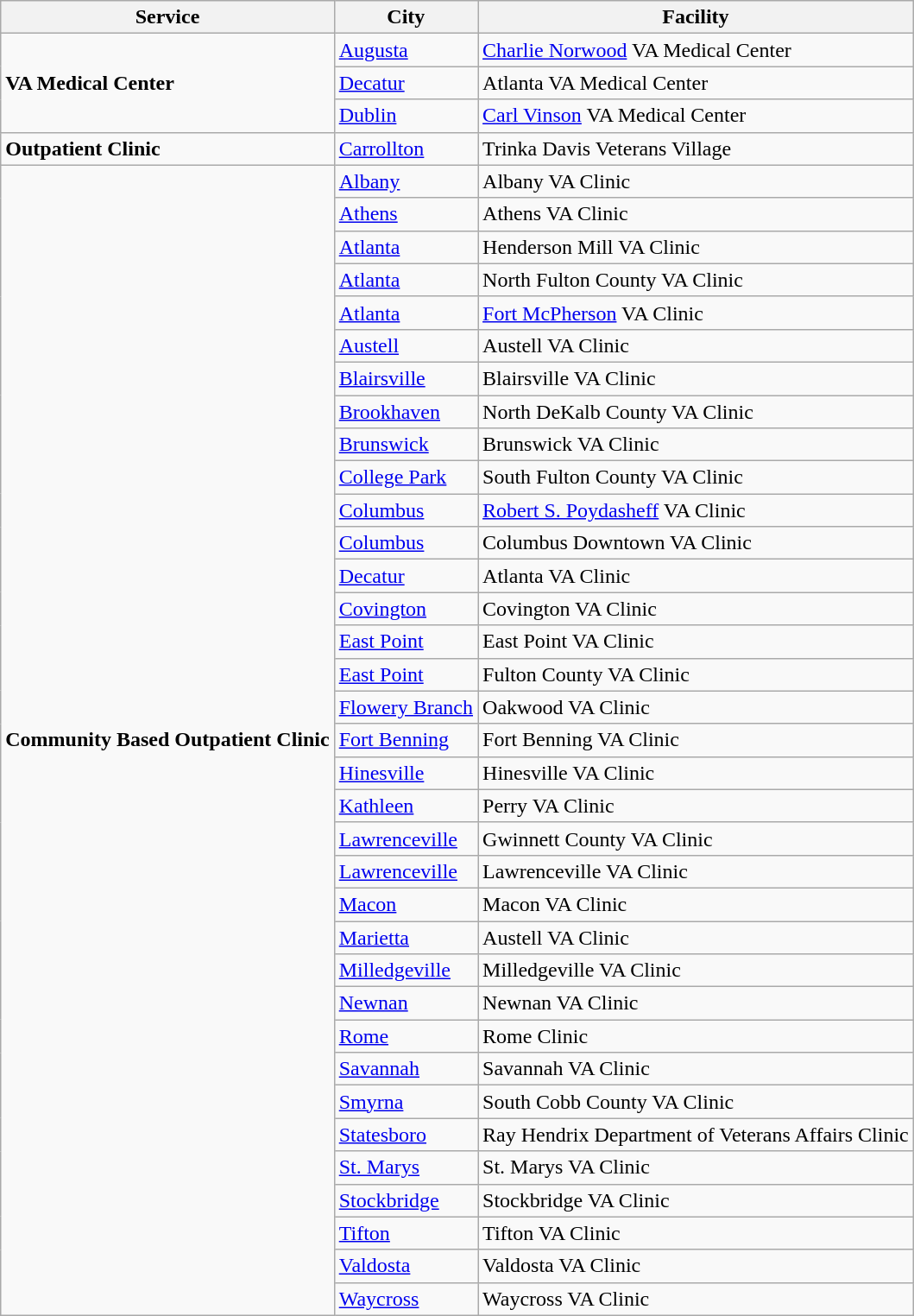<table class="wikitable">
<tr>
<th>Service</th>
<th>City</th>
<th>Facility</th>
</tr>
<tr>
<td rowspan=3><strong>VA Medical Center</strong></td>
<td><a href='#'>Augusta</a></td>
<td><a href='#'>Charlie Norwood</a> VA Medical Center</td>
</tr>
<tr>
<td><a href='#'>Decatur</a></td>
<td>Atlanta VA Medical Center</td>
</tr>
<tr>
<td><a href='#'>Dublin</a></td>
<td><a href='#'>Carl Vinson</a> VA Medical Center</td>
</tr>
<tr>
<td rowspan=><strong>Outpatient Clinic</strong></td>
<td><a href='#'>Carrollton</a></td>
<td>Trinka Davis Veterans Village</td>
</tr>
<tr>
<td rowspan=35><strong>Community Based Outpatient Clinic</strong></td>
<td><a href='#'>Albany</a></td>
<td>Albany VA Clinic</td>
</tr>
<tr>
<td><a href='#'>Athens</a></td>
<td>Athens VA Clinic</td>
</tr>
<tr>
<td><a href='#'>Atlanta</a></td>
<td>Henderson Mill VA Clinic</td>
</tr>
<tr>
<td><a href='#'>Atlanta</a></td>
<td>North Fulton County VA Clinic</td>
</tr>
<tr>
<td><a href='#'>Atlanta</a></td>
<td><a href='#'>Fort McPherson</a> VA Clinic</td>
</tr>
<tr>
<td><a href='#'>Austell</a></td>
<td>Austell VA Clinic</td>
</tr>
<tr>
<td><a href='#'>Blairsville</a></td>
<td>Blairsville VA Clinic</td>
</tr>
<tr>
<td><a href='#'>Brookhaven</a></td>
<td>North DeKalb County VA Clinic</td>
</tr>
<tr>
<td><a href='#'>Brunswick</a></td>
<td>Brunswick VA Clinic</td>
</tr>
<tr>
<td><a href='#'>College Park</a></td>
<td>South Fulton County VA Clinic</td>
</tr>
<tr>
<td><a href='#'>Columbus</a></td>
<td><a href='#'>Robert S. Poydasheff</a> VA Clinic</td>
</tr>
<tr>
<td><a href='#'>Columbus</a></td>
<td>Columbus Downtown VA Clinic</td>
</tr>
<tr>
<td><a href='#'>Decatur</a></td>
<td>Atlanta VA Clinic</td>
</tr>
<tr>
<td><a href='#'>Covington</a></td>
<td>Covington VA Clinic</td>
</tr>
<tr>
<td><a href='#'>East Point</a></td>
<td>East Point VA Clinic</td>
</tr>
<tr>
<td><a href='#'>East Point</a></td>
<td>Fulton County VA Clinic</td>
</tr>
<tr>
<td><a href='#'>Flowery Branch</a></td>
<td>Oakwood VA Clinic</td>
</tr>
<tr>
<td><a href='#'>Fort Benning</a></td>
<td>Fort Benning VA Clinic</td>
</tr>
<tr>
<td><a href='#'>Hinesville</a></td>
<td>Hinesville VA Clinic</td>
</tr>
<tr>
<td><a href='#'>Kathleen</a></td>
<td>Perry VA Clinic</td>
</tr>
<tr>
<td><a href='#'>Lawrenceville</a></td>
<td>Gwinnett County VA Clinic</td>
</tr>
<tr>
<td><a href='#'>Lawrenceville</a></td>
<td>Lawrenceville VA Clinic</td>
</tr>
<tr>
<td><a href='#'>Macon</a></td>
<td>Macon VA Clinic</td>
</tr>
<tr>
<td><a href='#'>Marietta</a></td>
<td>Austell VA Clinic</td>
</tr>
<tr>
<td><a href='#'>Milledgeville</a></td>
<td>Milledgeville VA Clinic</td>
</tr>
<tr>
<td><a href='#'>Newnan</a></td>
<td>Newnan VA Clinic</td>
</tr>
<tr>
<td><a href='#'>Rome</a></td>
<td>Rome Clinic</td>
</tr>
<tr>
<td><a href='#'>Savannah</a></td>
<td>Savannah VA Clinic</td>
</tr>
<tr>
<td><a href='#'>Smyrna</a></td>
<td>South Cobb County VA Clinic</td>
</tr>
<tr>
<td><a href='#'>Statesboro</a></td>
<td>Ray Hendrix Department of Veterans Affairs Clinic</td>
</tr>
<tr>
<td><a href='#'>St. Marys</a></td>
<td>St. Marys VA Clinic</td>
</tr>
<tr>
<td><a href='#'>Stockbridge</a></td>
<td>Stockbridge VA Clinic</td>
</tr>
<tr>
<td><a href='#'>Tifton</a></td>
<td>Tifton VA Clinic</td>
</tr>
<tr>
<td><a href='#'>Valdosta</a></td>
<td>Valdosta VA Clinic</td>
</tr>
<tr>
<td><a href='#'>Waycross</a></td>
<td>Waycross VA Clinic</td>
</tr>
</table>
